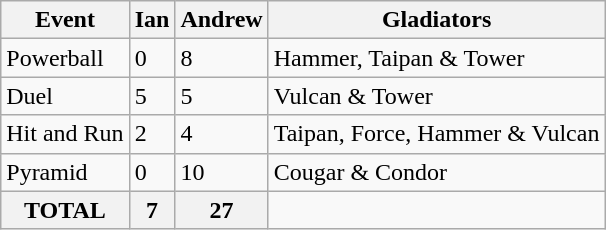<table class="wikitable">
<tr>
<th>Event</th>
<th>Ian</th>
<th>Andrew</th>
<th>Gladiators</th>
</tr>
<tr>
<td>Powerball</td>
<td>0</td>
<td>8</td>
<td>Hammer, Taipan & Tower</td>
</tr>
<tr>
<td>Duel</td>
<td>5</td>
<td>5</td>
<td>Vulcan & Tower</td>
</tr>
<tr>
<td>Hit and Run</td>
<td>2</td>
<td>4</td>
<td>Taipan, Force, Hammer & Vulcan</td>
</tr>
<tr>
<td>Pyramid</td>
<td>0</td>
<td>10</td>
<td>Cougar & Condor</td>
</tr>
<tr>
<th>TOTAL</th>
<th>7</th>
<th>27</th>
</tr>
</table>
